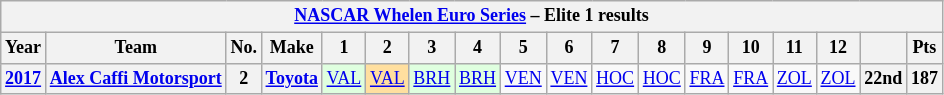<table class="wikitable" style="text-align:center; font-size:75%">
<tr>
<th colspan=21><a href='#'>NASCAR Whelen Euro Series</a> – Elite 1 results</th>
</tr>
<tr>
<th>Year</th>
<th>Team</th>
<th>No.</th>
<th>Make</th>
<th>1</th>
<th>2</th>
<th>3</th>
<th>4</th>
<th>5</th>
<th>6</th>
<th>7</th>
<th>8</th>
<th>9</th>
<th>10</th>
<th>11</th>
<th>12</th>
<th></th>
<th>Pts</th>
</tr>
<tr>
<th><a href='#'>2017</a></th>
<th nowrap><a href='#'>Alex Caffi Motorsport</a></th>
<th>2</th>
<th><a href='#'>Toyota</a></th>
<td style="background:#DFFFDF;"><a href='#'>VAL</a><br></td>
<td style="background:#FFDF9F;"><a href='#'>VAL</a><br></td>
<td style="background:#DFFFDF;"><a href='#'>BRH</a><br></td>
<td style="background:#DFFFDF;"><a href='#'>BRH</a><br></td>
<td><a href='#'>VEN</a></td>
<td><a href='#'>VEN</a></td>
<td><a href='#'>HOC</a></td>
<td><a href='#'>HOC</a></td>
<td><a href='#'>FRA</a></td>
<td><a href='#'>FRA</a></td>
<td><a href='#'>ZOL</a></td>
<td><a href='#'>ZOL</a></td>
<th>22nd</th>
<th>187</th>
</tr>
</table>
